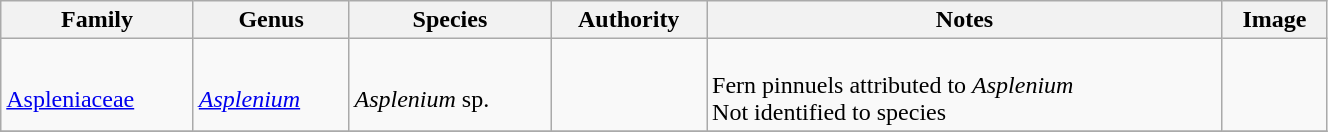<table class="wikitable" align="center" width="70%">
<tr>
<th>Family</th>
<th>Genus</th>
<th>Species</th>
<th>Authority</th>
<th>Notes</th>
<th>Image</th>
</tr>
<tr>
<td><br><a href='#'>Aspleniaceae</a></td>
<td><br><em><a href='#'>Asplenium</a></em></td>
<td><br><em>Asplenium</em> sp.</td>
<td></td>
<td><br>Fern pinnuels attributed to <em>Asplenium</em><br> Not identified to species</td>
<td></td>
</tr>
<tr>
</tr>
</table>
